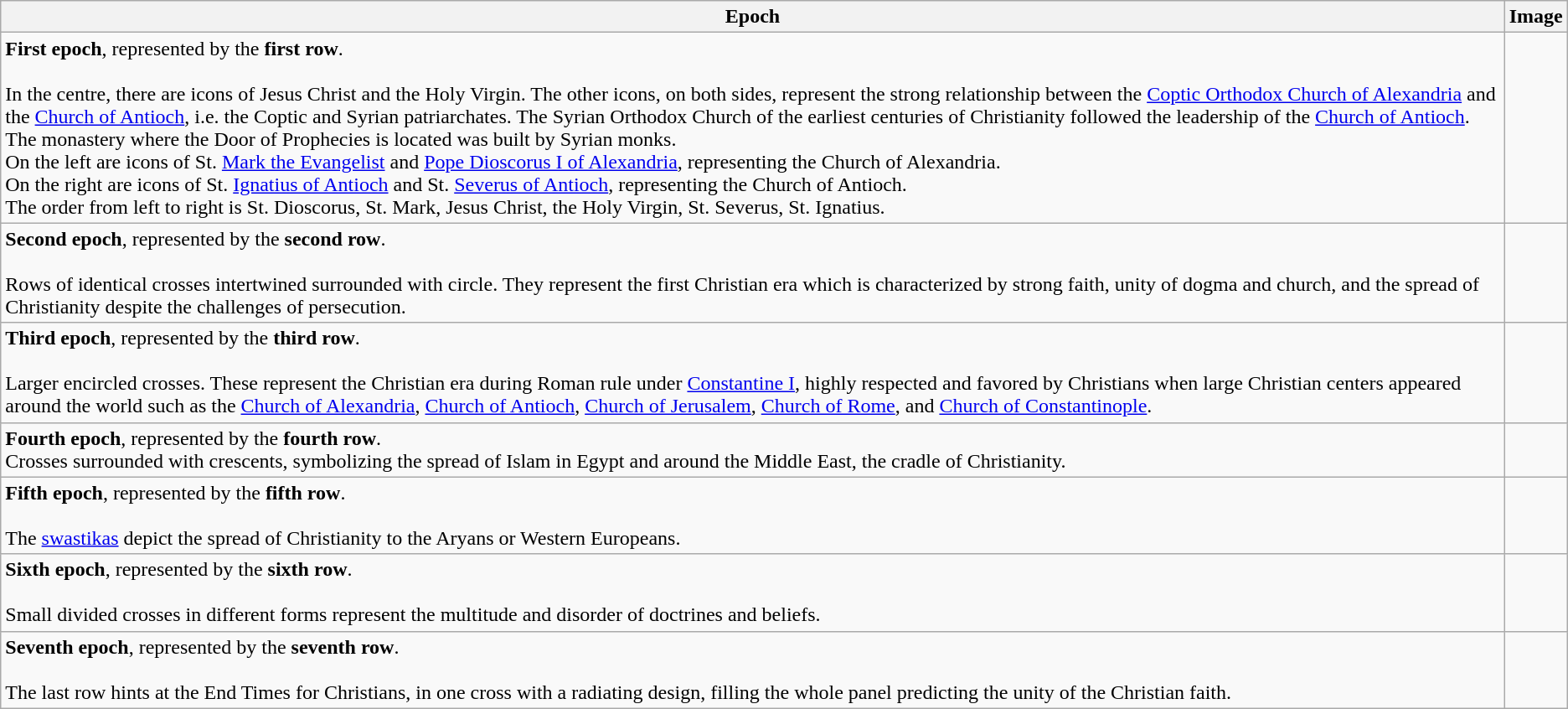<table class="wikitable" border="1">
<tr>
<th>Epoch</th>
<th>Image</th>
</tr>
<tr>
<td><strong>First epoch</strong>, represented by the <strong>first row</strong>. <br><br>In the centre, there are icons of Jesus Christ and the Holy Virgin. 
The other icons, on both sides, represent the strong relationship between the <a href='#'>Coptic Orthodox Church of Alexandria</a> and the <a href='#'>Church of Antioch</a>, i.e. the Coptic and Syrian patriarchates. The Syrian Orthodox Church of the earliest centuries of Christianity followed the leadership of the <a href='#'>Church of Antioch</a>. The monastery where the Door of Prophecies is located was built by Syrian monks.<br>On the left are icons of St. <a href='#'>Mark the Evangelist</a> and <a href='#'>Pope Dioscorus I of Alexandria</a>, representing the Church of Alexandria.<br>On the right are icons of St. <a href='#'>Ignatius of Antioch</a> and St. <a href='#'>Severus of Antioch</a>, representing the Church of Antioch.<br>The order from left to right is St. Dioscorus, St. Mark, Jesus Christ, the Holy Virgin, St. Severus, St. Ignatius.</td>
<td></td>
</tr>
<tr>
<td><strong>Second epoch</strong>, represented by the <strong>second row</strong>. <br><br>Rows of identical crosses intertwined surrounded with circle. They represent the first Christian era which is characterized by strong faith, unity of dogma and church, and the spread of Christianity despite the challenges of persecution.</td>
<td></td>
</tr>
<tr>
<td><strong>Third epoch</strong>, represented by the <strong>third row</strong>. <br><br>Larger encircled crosses. These represent the Christian era during Roman rule under <a href='#'>Constantine I</a>, highly respected and favored by Christians when large Christian centers appeared around the world such as the <a href='#'>Church of Alexandria</a>, <a href='#'>Church of Antioch</a>, <a href='#'>Church of Jerusalem</a>, <a href='#'>Church of Rome</a>, and <a href='#'>Church of Constantinople</a>.</td>
<td></td>
</tr>
<tr>
<td><strong>Fourth epoch</strong>, represented by the <strong>fourth row</strong>.<br>Crosses surrounded with crescents, symbolizing the spread of Islam in Egypt and around the Middle East, the cradle of Christianity.</td>
<td></td>
</tr>
<tr>
<td><strong>Fifth epoch</strong>, represented by the <strong>fifth row</strong>. <br><br>The <a href='#'>swastikas</a> depict the spread of Christianity to the Aryans or Western Europeans.</td>
<td></td>
</tr>
<tr>
<td><strong>Sixth epoch</strong>, represented by the <strong>sixth row</strong>. <br><br>Small divided crosses in different forms represent the multitude and disorder of doctrines and beliefs.</td>
<td></td>
</tr>
<tr>
<td><strong>Seventh epoch</strong>, represented by the <strong>seventh row</strong>. <br><br>The last row hints at the End Times for Christians, in one cross with a radiating design, filling the whole panel predicting the unity of the Christian faith.</td>
<td></td>
</tr>
</table>
